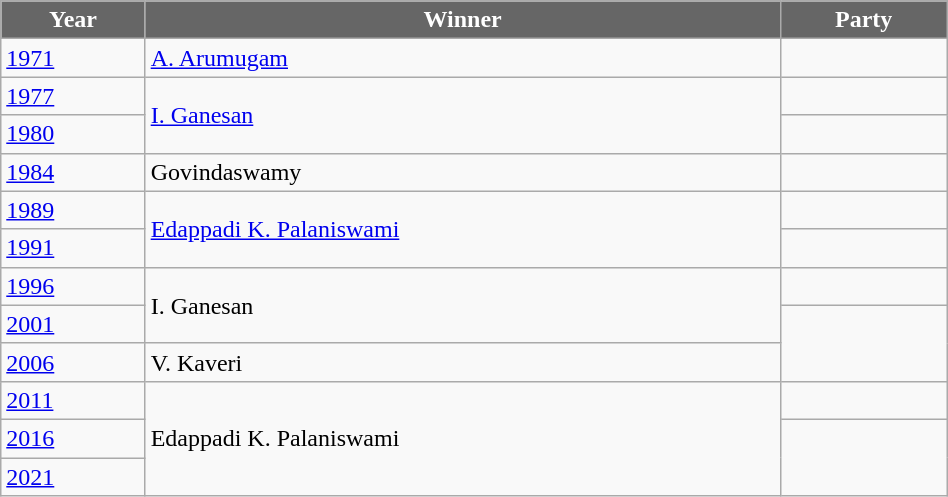<table class="wikitable" width="50%">
<tr>
<th style="background-color:#666666; color:white">Year</th>
<th style="background-color:#666666; color:white">Winner</th>
<th style="background-color:#666666; color:white" colspan="2">Party</th>
</tr>
<tr>
<td><a href='#'>1971</a></td>
<td><a href='#'>A. Arumugam</a></td>
<td></td>
</tr>
<tr>
<td><a href='#'>1977</a></td>
<td rowspan=2><a href='#'>I. Ganesan</a></td>
<td></td>
</tr>
<tr>
<td><a href='#'>1980</a></td>
</tr>
<tr>
<td><a href='#'>1984</a></td>
<td>Govindaswamy</td>
<td></td>
</tr>
<tr>
<td><a href='#'>1989</a></td>
<td rowspan=2><a href='#'>Edappadi K. Palaniswami</a></td>
<td></td>
</tr>
<tr>
<td><a href='#'>1991</a></td>
</tr>
<tr>
<td><a href='#'>1996</a></td>
<td rowspan=2>I. Ganesan</td>
<td></td>
</tr>
<tr>
<td><a href='#'>2001</a></td>
</tr>
<tr>
<td><a href='#'>2006</a></td>
<td>V. Kaveri</td>
</tr>
<tr>
<td><a href='#'>2011</a></td>
<td rowspan=3>Edappadi K. Palaniswami</td>
<td></td>
</tr>
<tr>
<td><a href='#'>2016</a></td>
</tr>
<tr>
<td><a href='#'>2021</a></td>
</tr>
</table>
